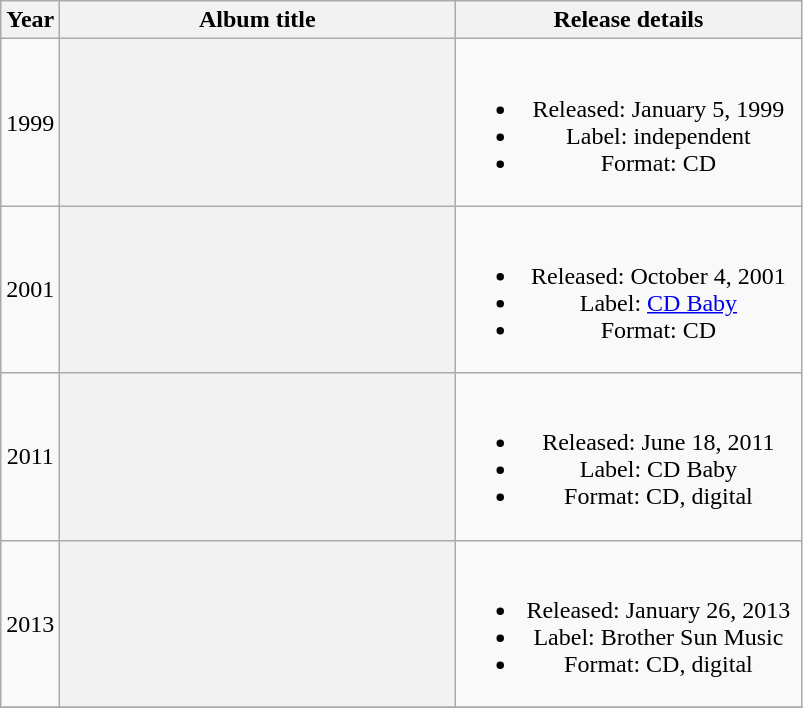<table class="wikitable plainrowheaders" style="text-align:center;">
<tr>
<th>Year</th>
<th scope="col" rowspan="1" style="width:16em;">Album title</th>
<th scope="col" rowspan="1" style="width:14em;">Release details</th>
</tr>
<tr>
<td>1999</td>
<th></th>
<td><br><ul><li>Released: January 5, 1999</li><li>Label: independent</li><li>Format: CD</li></ul></td>
</tr>
<tr>
<td>2001</td>
<th></th>
<td><br><ul><li>Released: October 4, 2001</li><li>Label: <a href='#'>CD Baby</a></li><li>Format: CD</li></ul></td>
</tr>
<tr>
<td>2011</td>
<th></th>
<td><br><ul><li>Released: June 18, 2011</li><li>Label: CD Baby</li><li>Format: CD, digital</li></ul></td>
</tr>
<tr>
<td>2013</td>
<th></th>
<td><br><ul><li>Released: January 26, 2013</li><li>Label: Brother Sun Music</li><li>Format: CD, digital</li></ul></td>
</tr>
<tr>
</tr>
</table>
